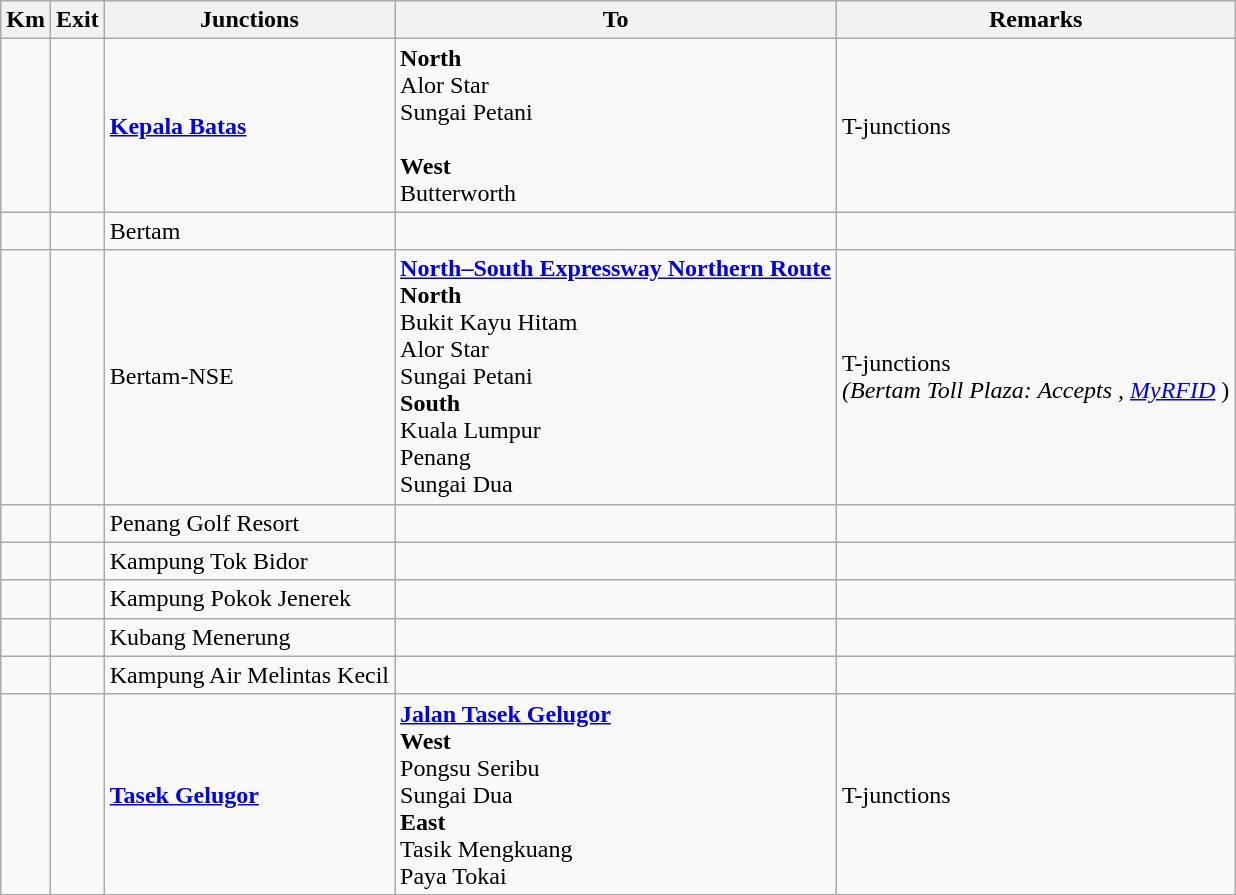<table class="wikitable">
<tr>
<th>Km</th>
<th>Exit</th>
<th>Junctions</th>
<th>To</th>
<th>Remarks</th>
</tr>
<tr>
<td></td>
<td></td>
<td><strong><a href='#'>Kepala Batas</a></strong></td>
<td><strong>North</strong><br> Alor Star<br> Sungai Petani<br><br><strong> West</strong><br> Butterworth</td>
<td>T-junctions</td>
</tr>
<tr>
<td></td>
<td></td>
<td>Bertam</td>
<td></td>
<td></td>
</tr>
<tr>
<td></td>
<td></td>
<td>Bertam-NSE</td>
<td>  <strong><a href='#'>North–South Expressway Northern Route</a></strong><br><strong>North</strong><br>Bukit Kayu Hitam<br>Alor Star<br>Sungai Petani<br><strong>South</strong><br>Kuala Lumpur<br>Penang<br>Sungai Dua</td>
<td>T-junctions<br><em>(Bertam Toll Plaza: Accepts , <a href='#'><span>My</span><span>RFID</span></a> </em>)</td>
</tr>
<tr>
<td></td>
<td></td>
<td>Penang Golf Resort</td>
<td></td>
<td></td>
</tr>
<tr>
<td></td>
<td></td>
<td>Kampung Tok Bidor</td>
<td></td>
<td></td>
</tr>
<tr>
<td></td>
<td></td>
<td>Kampung Pokok Jenerek</td>
<td></td>
<td></td>
</tr>
<tr>
<td></td>
<td></td>
<td>Kubang Menerung</td>
<td></td>
<td></td>
</tr>
<tr>
<td></td>
<td></td>
<td>Kampung Air Melintas Kecil</td>
<td></td>
<td></td>
</tr>
<tr>
<td></td>
<td></td>
<td><strong><a href='#'>Tasek Gelugor</a></strong></td>
<td> <strong><a href='#'>Jalan Tasek Gelugor</a></strong><br><strong>West</strong><br>Pongsu Seribu<br>Sungai Dua<br><strong>East</strong><br>Tasik Mengkuang<br>Paya Tokai</td>
<td>T-junctions</td>
</tr>
</table>
